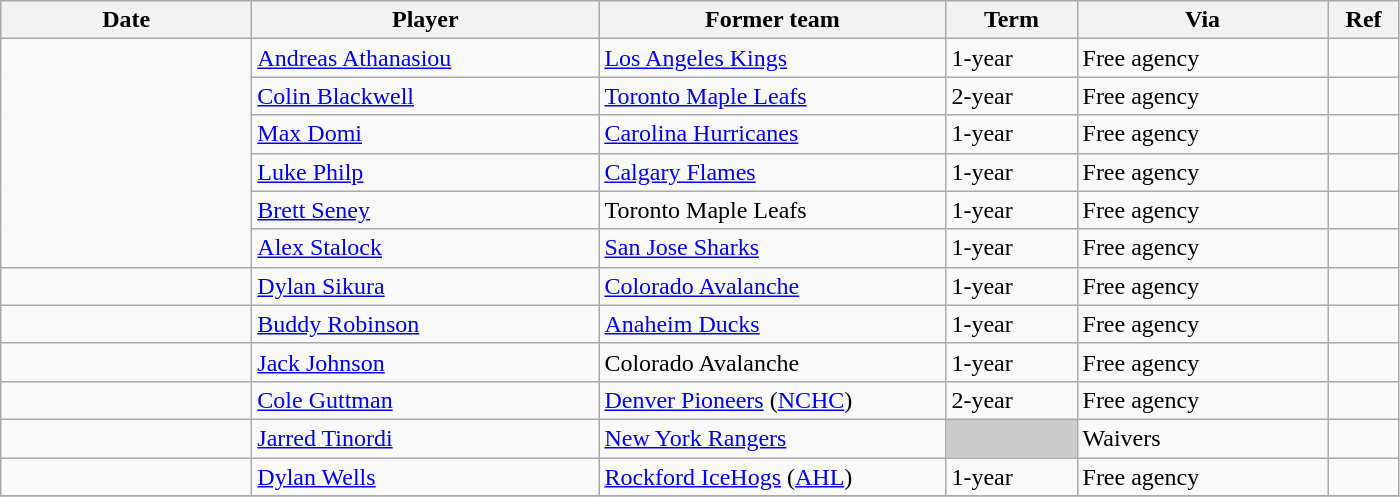<table class="wikitable">
<tr style="background:#ddd; text-align:center;">
<th style="width: 10em;">Date</th>
<th style="width: 14em;">Player</th>
<th style="width: 14em;">Former team</th>
<th style="width: 5em;">Term</th>
<th style="width: 10em;">Via</th>
<th style="width: 2.5em;">Ref</th>
</tr>
<tr>
<td rowspan=6></td>
<td><a href='#'>Andreas Athanasiou</a></td>
<td><a href='#'>Los Angeles Kings</a></td>
<td>1-year</td>
<td>Free agency</td>
<td></td>
</tr>
<tr>
<td><a href='#'>Colin Blackwell</a></td>
<td><a href='#'>Toronto Maple Leafs</a></td>
<td>2-year</td>
<td>Free agency</td>
<td></td>
</tr>
<tr>
<td><a href='#'>Max Domi</a></td>
<td><a href='#'>Carolina Hurricanes</a></td>
<td>1-year</td>
<td>Free agency</td>
<td></td>
</tr>
<tr>
<td><a href='#'>Luke Philp</a></td>
<td><a href='#'>Calgary Flames</a></td>
<td>1-year</td>
<td>Free agency</td>
<td></td>
</tr>
<tr>
<td><a href='#'>Brett Seney</a></td>
<td>Toronto Maple Leafs</td>
<td>1-year</td>
<td>Free agency</td>
<td></td>
</tr>
<tr>
<td><a href='#'>Alex Stalock</a></td>
<td><a href='#'>San Jose Sharks</a></td>
<td>1-year</td>
<td>Free agency</td>
<td></td>
</tr>
<tr>
<td></td>
<td><a href='#'>Dylan Sikura</a></td>
<td><a href='#'>Colorado Avalanche</a></td>
<td>1-year</td>
<td>Free agency</td>
<td></td>
</tr>
<tr>
<td></td>
<td><a href='#'>Buddy Robinson</a></td>
<td><a href='#'>Anaheim Ducks</a></td>
<td>1-year</td>
<td>Free agency</td>
<td></td>
</tr>
<tr>
<td></td>
<td><a href='#'>Jack Johnson</a></td>
<td>Colorado Avalanche</td>
<td>1-year</td>
<td>Free agency</td>
<td></td>
</tr>
<tr>
<td></td>
<td><a href='#'>Cole Guttman</a></td>
<td><a href='#'>Denver Pioneers</a> (<a href='#'>NCHC</a>)</td>
<td>2-year</td>
<td>Free agency</td>
<td></td>
</tr>
<tr>
<td></td>
<td><a href='#'>Jarred Tinordi</a></td>
<td><a href='#'>New York Rangers</a></td>
<td style="background:#ccc;"></td>
<td>Waivers</td>
<td></td>
</tr>
<tr>
<td></td>
<td><a href='#'>Dylan Wells</a></td>
<td><a href='#'>Rockford IceHogs</a> (<a href='#'>AHL</a>)</td>
<td>1-year</td>
<td>Free agency</td>
<td></td>
</tr>
<tr>
</tr>
</table>
